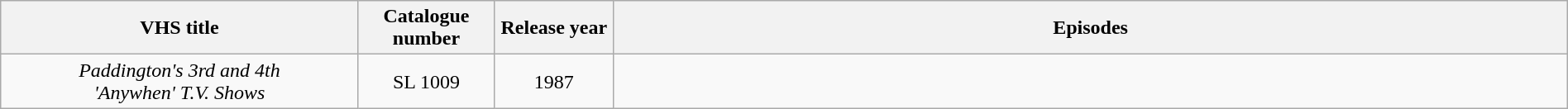<table class="wikitable" style="text-align:center; width:100%;">
<tr>
<th style="width:15%;">VHS title</th>
<th style="width:05%;">Catalogue number</th>
<th style="width:05%;">Release year</th>
<th style="width:40%;">Episodes</th>
</tr>
<tr>
<td><em>Paddington's 3rd and 4th<br>'Anywhen' T.V. Shows</em></td>
<td>SL 1009</td>
<td>1987</td>
<td></td>
</tr>
</table>
